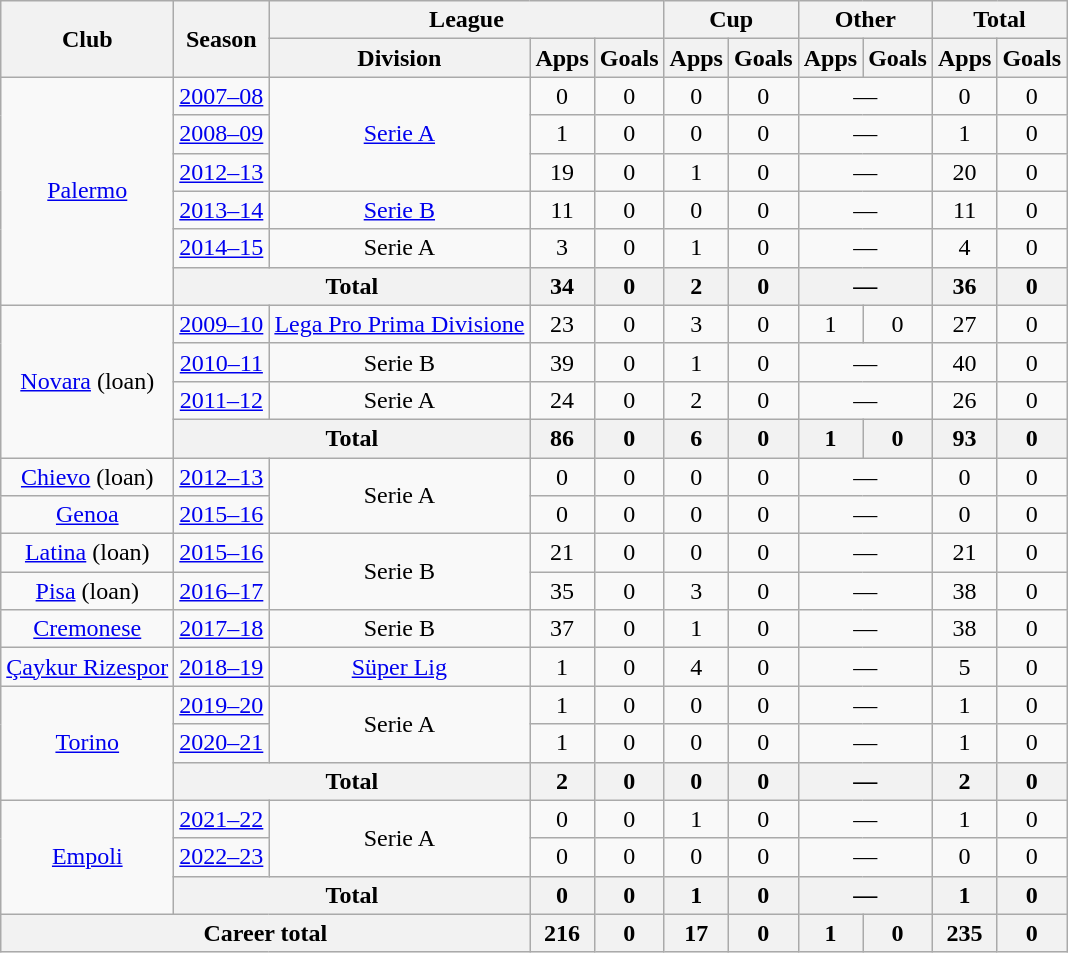<table class="wikitable" style="text-align:center">
<tr>
<th rowspan="2">Club</th>
<th rowspan="2">Season</th>
<th colspan="3">League</th>
<th colspan="2">Cup</th>
<th colspan="2">Other</th>
<th colspan="2">Total</th>
</tr>
<tr>
<th>Division</th>
<th>Apps</th>
<th>Goals</th>
<th>Apps</th>
<th>Goals</th>
<th>Apps</th>
<th>Goals</th>
<th>Apps</th>
<th>Goals</th>
</tr>
<tr>
<td rowspan="6" valign="center"><a href='#'>Palermo</a></td>
<td><a href='#'>2007–08</a></td>
<td rowspan="3"><a href='#'>Serie A</a></td>
<td>0</td>
<td>0</td>
<td>0</td>
<td>0</td>
<td colspan="2">—</td>
<td>0</td>
<td>0</td>
</tr>
<tr>
<td><a href='#'>2008–09</a></td>
<td>1</td>
<td>0</td>
<td>0</td>
<td>0</td>
<td colspan="2">—</td>
<td>1</td>
<td>0</td>
</tr>
<tr>
<td><a href='#'>2012–13</a></td>
<td>19</td>
<td>0</td>
<td>1</td>
<td>0</td>
<td colspan="2">—</td>
<td>20</td>
<td>0</td>
</tr>
<tr>
<td><a href='#'>2013–14</a></td>
<td><a href='#'>Serie B</a></td>
<td>11</td>
<td>0</td>
<td>0</td>
<td>0</td>
<td colspan="2">—</td>
<td>11</td>
<td>0</td>
</tr>
<tr>
<td><a href='#'>2014–15</a></td>
<td>Serie A</td>
<td>3</td>
<td>0</td>
<td>1</td>
<td>0</td>
<td colspan="2">—</td>
<td>4</td>
<td>0</td>
</tr>
<tr>
<th colspan="2" valign="center">Total</th>
<th>34</th>
<th>0</th>
<th>2</th>
<th>0</th>
<th colspan="2">—</th>
<th>36</th>
<th>0</th>
</tr>
<tr>
<td rowspan="4" valign="center"><a href='#'>Novara</a> (loan)</td>
<td><a href='#'>2009–10</a></td>
<td><a href='#'>Lega Pro Prima Divisione</a></td>
<td>23</td>
<td>0</td>
<td>3</td>
<td>0</td>
<td>1</td>
<td>0</td>
<td>27</td>
<td>0</td>
</tr>
<tr>
<td><a href='#'>2010–11</a></td>
<td>Serie B</td>
<td>39</td>
<td>0</td>
<td>1</td>
<td>0</td>
<td colspan="2">—</td>
<td>40</td>
<td>0</td>
</tr>
<tr>
<td><a href='#'>2011–12</a></td>
<td>Serie A</td>
<td>24</td>
<td>0</td>
<td>2</td>
<td>0</td>
<td colspan="2">—</td>
<td>26</td>
<td>0</td>
</tr>
<tr>
<th colspan="2">Total</th>
<th>86</th>
<th>0</th>
<th>6</th>
<th>0</th>
<th>1</th>
<th>0</th>
<th>93</th>
<th>0</th>
</tr>
<tr>
<td valign="center"><a href='#'>Chievo</a> (loan)</td>
<td><a href='#'>2012–13</a></td>
<td rowspan="2">Serie A</td>
<td>0</td>
<td>0</td>
<td>0</td>
<td>0</td>
<td colspan="2">—</td>
<td>0</td>
<td>0</td>
</tr>
<tr>
<td valign="center"><a href='#'>Genoa</a></td>
<td><a href='#'>2015–16</a></td>
<td>0</td>
<td>0</td>
<td>0</td>
<td>0</td>
<td colspan="2">—</td>
<td>0</td>
<td>0</td>
</tr>
<tr>
<td><a href='#'>Latina</a> (loan)</td>
<td><a href='#'>2015–16</a></td>
<td rowspan="2">Serie B</td>
<td>21</td>
<td>0</td>
<td>0</td>
<td>0</td>
<td colspan="2">—</td>
<td>21</td>
<td>0</td>
</tr>
<tr>
<td valign="center"><a href='#'>Pisa</a> (loan)</td>
<td><a href='#'>2016–17</a></td>
<td>35</td>
<td>0</td>
<td>3</td>
<td>0</td>
<td colspan="2">—</td>
<td>38</td>
<td>0</td>
</tr>
<tr>
<td valign="center"><a href='#'>Cremonese</a></td>
<td><a href='#'>2017–18</a></td>
<td>Serie B</td>
<td>37</td>
<td>0</td>
<td>1</td>
<td>0</td>
<td colspan="2">—</td>
<td>38</td>
<td>0</td>
</tr>
<tr>
<td valign="center"><a href='#'>Çaykur Rizespor</a></td>
<td><a href='#'>2018–19</a></td>
<td><a href='#'>Süper Lig</a></td>
<td>1</td>
<td>0</td>
<td>4</td>
<td>0</td>
<td colspan="2">—</td>
<td>5</td>
<td>0</td>
</tr>
<tr>
<td rowspan="3" valign="center"><a href='#'>Torino</a></td>
<td><a href='#'>2019–20</a></td>
<td rowspan="2">Serie A</td>
<td>1</td>
<td>0</td>
<td>0</td>
<td>0</td>
<td colspan="2">—</td>
<td>1</td>
<td>0</td>
</tr>
<tr>
<td><a href='#'>2020–21</a></td>
<td>1</td>
<td>0</td>
<td>0</td>
<td>0</td>
<td colspan="2">—</td>
<td>1</td>
<td>0</td>
</tr>
<tr>
<th colspan="2">Total</th>
<th>2</th>
<th>0</th>
<th>0</th>
<th>0</th>
<th colspan="2">—</th>
<th>2</th>
<th>0</th>
</tr>
<tr>
<td rowspan="3" valign="center"><a href='#'>Empoli</a></td>
<td><a href='#'>2021–22</a></td>
<td rowspan="2">Serie A</td>
<td>0</td>
<td>0</td>
<td>1</td>
<td>0</td>
<td colspan="2">—</td>
<td>1</td>
<td>0</td>
</tr>
<tr>
<td><a href='#'>2022–23</a></td>
<td>0</td>
<td>0</td>
<td>0</td>
<td>0</td>
<td colspan="2">—</td>
<td>0</td>
<td>0</td>
</tr>
<tr>
<th colspan="2">Total</th>
<th>0</th>
<th>0</th>
<th>1</th>
<th>0</th>
<th colspan="2">—</th>
<th>1</th>
<th>0</th>
</tr>
<tr>
<th colspan="3">Career total</th>
<th>216</th>
<th>0</th>
<th>17</th>
<th>0</th>
<th>1</th>
<th>0</th>
<th>235</th>
<th>0</th>
</tr>
</table>
